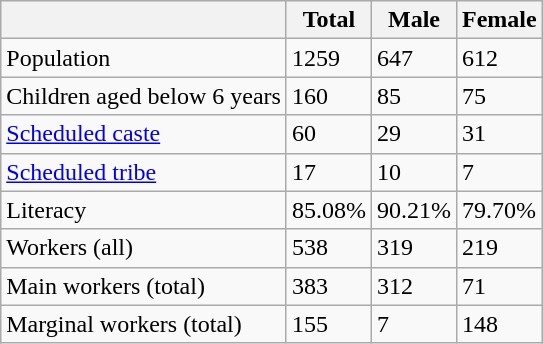<table class="wikitable sortable">
<tr>
<th></th>
<th>Total</th>
<th>Male</th>
<th>Female</th>
</tr>
<tr>
<td>Population</td>
<td>1259</td>
<td>647</td>
<td>612</td>
</tr>
<tr>
<td>Children aged below 6 years</td>
<td>160</td>
<td>85</td>
<td>75</td>
</tr>
<tr>
<td><a href='#'>Scheduled caste</a></td>
<td>60</td>
<td>29</td>
<td>31</td>
</tr>
<tr>
<td><a href='#'>Scheduled tribe</a></td>
<td>17</td>
<td>10</td>
<td>7</td>
</tr>
<tr>
<td>Literacy</td>
<td>85.08%</td>
<td>90.21%</td>
<td>79.70%</td>
</tr>
<tr>
<td>Workers (all)</td>
<td>538</td>
<td>319</td>
<td>219</td>
</tr>
<tr>
<td>Main workers (total)</td>
<td>383</td>
<td>312</td>
<td>71</td>
</tr>
<tr>
<td>Marginal workers (total)</td>
<td>155</td>
<td>7</td>
<td>148</td>
</tr>
</table>
